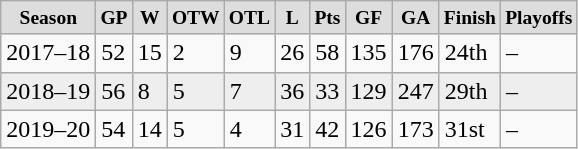<table class="wikitable">
<tr style="text-align:center; font-size:small; background:#ddd; padding:5px;"|>
<td><strong>Season</strong></td>
<td><strong>GP</strong></td>
<td><strong>W</strong></td>
<td><strong>OTW</strong></td>
<td><strong>OTL</strong></td>
<td><strong>L</strong></td>
<td><strong>Pts</strong></td>
<td><strong>GF</strong></td>
<td><strong>GA</strong></td>
<td><strong>Finish</strong></td>
<td><strong>Playoffs</strong></td>
</tr>
<tr>
<td>2017–18</td>
<td>52</td>
<td>15</td>
<td>2</td>
<td>9</td>
<td>26</td>
<td>58</td>
<td>135</td>
<td>176</td>
<td>24th</td>
<td>–</td>
</tr>
<tr style="background:#eee;">
<td>2018–19</td>
<td>56</td>
<td>8</td>
<td>5</td>
<td>7</td>
<td>36</td>
<td>33</td>
<td>129</td>
<td>247</td>
<td>29th</td>
<td>–</td>
</tr>
<tr>
<td>2019–20</td>
<td>54</td>
<td>14</td>
<td>5</td>
<td>4</td>
<td>31</td>
<td>42</td>
<td>126</td>
<td>173</td>
<td>31st</td>
<td>–</td>
</tr>
</table>
